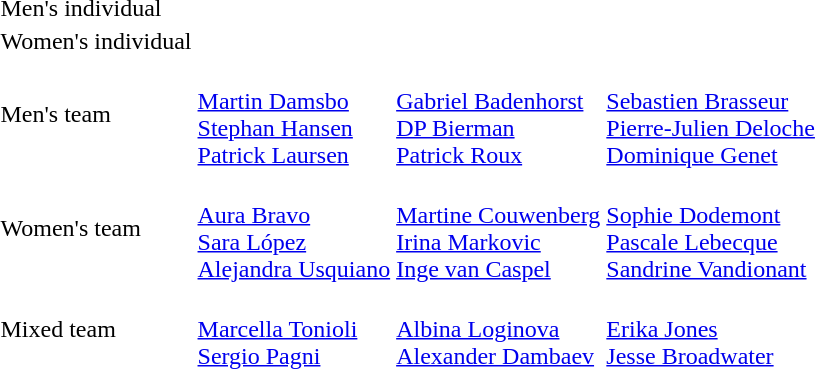<table>
<tr>
<td>Men's individual <br> </td>
<td></td>
<td></td>
<td></td>
</tr>
<tr>
<td>Women's individual <br> </td>
<td></td>
<td></td>
<td></td>
</tr>
<tr>
<td>Men's team <br> </td>
<td> <br> <a href='#'>Martin Damsbo</a> <br> <a href='#'>Stephan Hansen</a> <br> <a href='#'>Patrick Laursen</a></td>
<td> <br> <a href='#'>Gabriel Badenhorst</a> <br> <a href='#'>DP Bierman</a> <br> <a href='#'>Patrick Roux</a></td>
<td> <br> <a href='#'>Sebastien Brasseur</a> <br> <a href='#'>Pierre-Julien Deloche</a> <br> <a href='#'>Dominique Genet</a></td>
</tr>
<tr>
<td>Women's team <br> </td>
<td> <br> <a href='#'>Aura Bravo</a> <br> <a href='#'>Sara López</a> <br> <a href='#'>Alejandra Usquiano</a></td>
<td> <br> <a href='#'>Martine Couwenberg</a> <br> <a href='#'>Irina Markovic</a> <br> <a href='#'>Inge van Caspel</a></td>
<td> <br> <a href='#'>Sophie Dodemont</a> <br> <a href='#'>Pascale Lebecque</a> <br> <a href='#'>Sandrine Vandionant</a></td>
</tr>
<tr>
<td>Mixed team <br> </td>
<td> <br> <a href='#'>Marcella Tonioli</a> <br> <a href='#'>Sergio Pagni</a></td>
<td> <br> <a href='#'>Albina Loginova</a> <br> <a href='#'>Alexander Dambaev</a></td>
<td> <br> <a href='#'>Erika Jones</a> <br> <a href='#'>Jesse Broadwater</a></td>
</tr>
<tr>
</tr>
</table>
